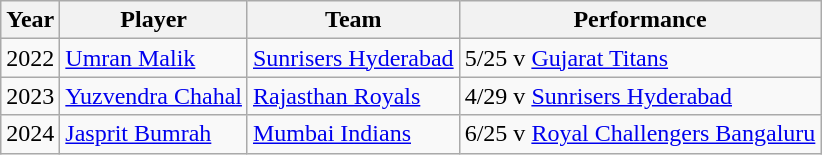<table class="wikitable">
<tr>
<th>Year</th>
<th>Player</th>
<th>Team</th>
<th>Performance</th>
</tr>
<tr>
<td>2022</td>
<td> <a href='#'>Umran Malik</a></td>
<td> <a href='#'>Sunrisers Hyderabad</a></td>
<td>5/25 v  <a href='#'>Gujarat Titans</a></td>
</tr>
<tr>
<td>2023</td>
<td> <a href='#'>Yuzvendra Chahal</a></td>
<td> <a href='#'>Rajasthan Royals</a></td>
<td>4/29 v  <a href='#'>Sunrisers Hyderabad</a></td>
</tr>
<tr>
<td>2024</td>
<td> <a href='#'>Jasprit Bumrah</a></td>
<td> <a href='#'>Mumbai Indians</a></td>
<td>6/25 v  <a href='#'>Royal Challengers Bangaluru</a></td>
</tr>
</table>
